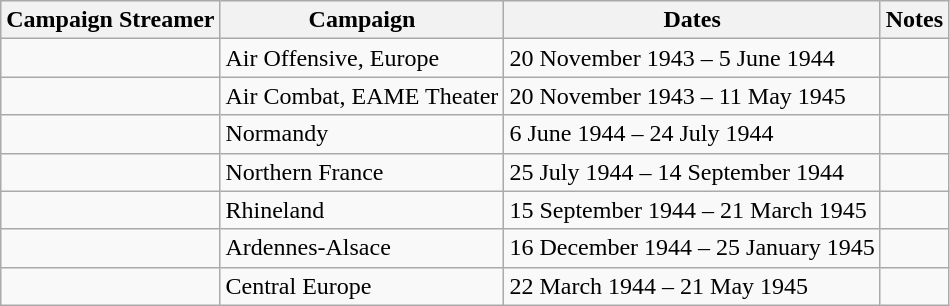<table class="wikitable">
<tr style="background:#efefef;">
<th>Campaign Streamer</th>
<th>Campaign</th>
<th>Dates</th>
<th>Notes</th>
</tr>
<tr>
<td></td>
<td>Air Offensive, Europe</td>
<td>20 November 1943 – 5 June 1944</td>
<td></td>
</tr>
<tr>
<td></td>
<td>Air Combat, EAME Theater</td>
<td>20 November 1943 – 11 May 1945</td>
<td></td>
</tr>
<tr>
<td></td>
<td>Normandy</td>
<td>6 June 1944 – 24 July 1944</td>
<td></td>
</tr>
<tr>
<td></td>
<td>Northern France</td>
<td>25 July 1944 – 14 September 1944</td>
<td></td>
</tr>
<tr>
<td></td>
<td>Rhineland</td>
<td>15 September 1944 – 21 March 1945</td>
<td></td>
</tr>
<tr>
<td></td>
<td>Ardennes-Alsace</td>
<td>16 December 1944 – 25 January 1945</td>
<td></td>
</tr>
<tr>
<td></td>
<td>Central Europe</td>
<td>22 March 1944 – 21 May 1945</td>
<td></td>
</tr>
</table>
